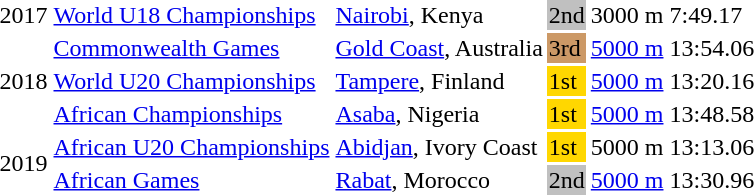<table>
<tr>
<td>2017</td>
<td><a href='#'>World U18 Championships</a></td>
<td><a href='#'>Nairobi</a>, Kenya</td>
<td bgcolor=silver>2nd</td>
<td>3000 m</td>
<td>7:49.17</td>
</tr>
<tr>
<td rowspan=3>2018</td>
<td><a href='#'>Commonwealth Games</a></td>
<td><a href='#'>Gold Coast</a>, Australia</td>
<td bgcolor=cc9966>3rd</td>
<td><a href='#'>5000 m</a></td>
<td>13:54.06</td>
</tr>
<tr>
<td><a href='#'>World U20 Championships</a></td>
<td><a href='#'>Tampere</a>, Finland</td>
<td bgcolor=gold>1st</td>
<td><a href='#'>5000 m</a></td>
<td>13:20.16</td>
</tr>
<tr>
<td><a href='#'>African Championships</a></td>
<td><a href='#'>Asaba</a>, Nigeria</td>
<td bgcolor=gold>1st</td>
<td><a href='#'>5000 m</a></td>
<td>13:48.58</td>
</tr>
<tr>
<td rowspan=2>2019</td>
<td><a href='#'>African U20 Championships</a></td>
<td><a href='#'>Abidjan</a>, Ivory Coast</td>
<td bgcolor=gold>1st</td>
<td>5000 m</td>
<td>13:13.06</td>
</tr>
<tr>
<td><a href='#'>African Games</a></td>
<td><a href='#'>Rabat</a>, Morocco</td>
<td bgcolor=silver>2nd</td>
<td><a href='#'>5000 m</a></td>
<td>13:30.96</td>
</tr>
</table>
